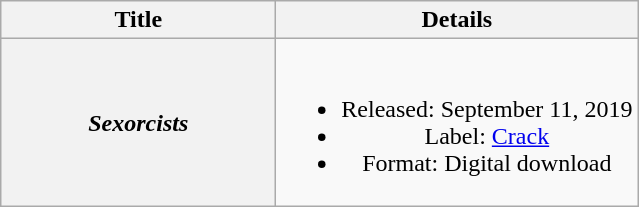<table class="wikitable plainrowheaders" style="text-align:center;">
<tr>
<th scope="col" style="width:11em">Title</th>
<th scope="col">Details</th>
</tr>
<tr>
<th scope="row"><em>Sexorcists</em></th>
<td><br><ul><li>Released: September 11, 2019</li><li>Label: <a href='#'>Crack</a></li><li>Format: Digital download</li></ul></td>
</tr>
</table>
